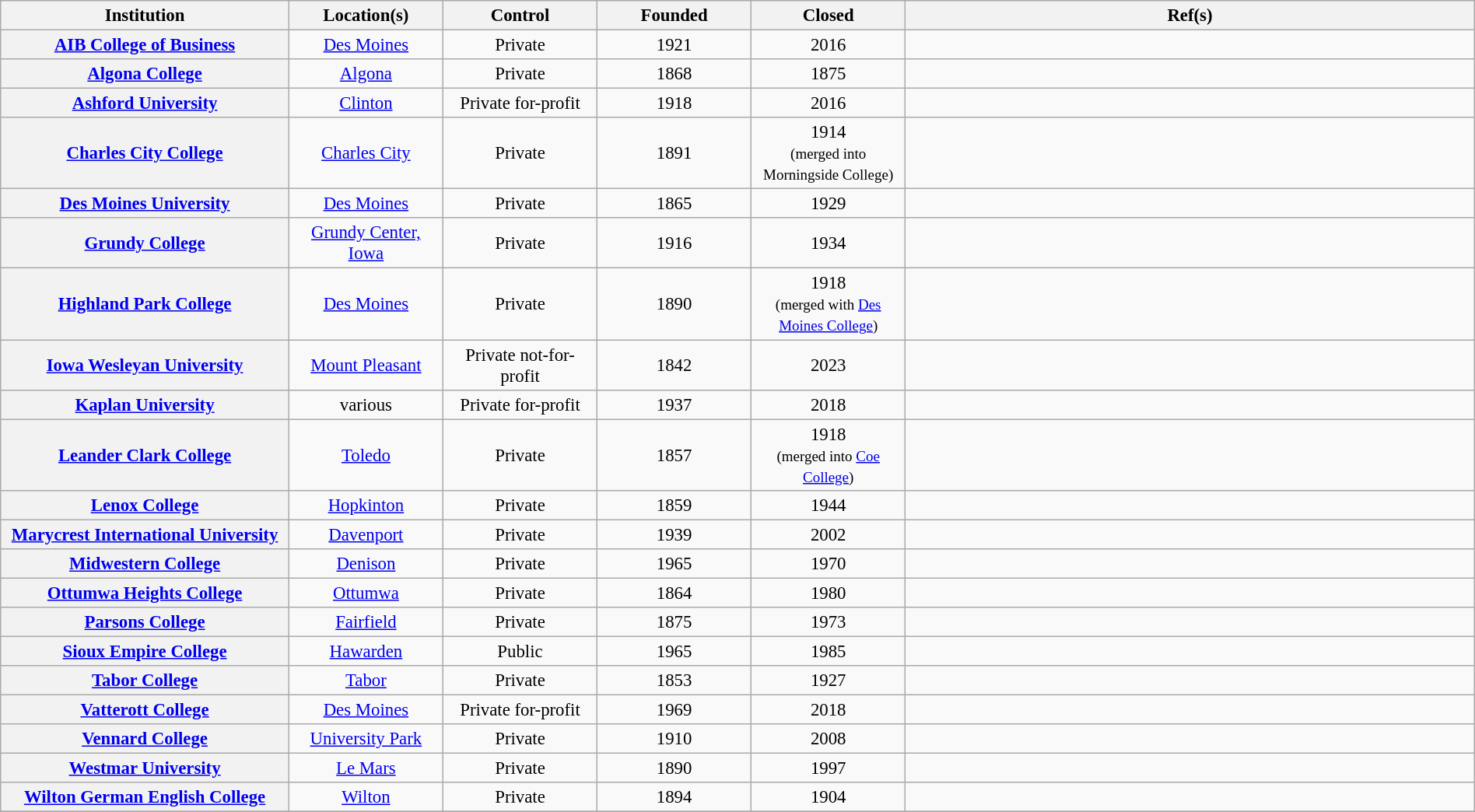<table class="wikitable sortable plainrowheaders" style="text-align:left; width:100%; font-size:95%">
<tr>
<th scope="col" width="240">Institution</th>
<th scope="col" width="125">Location(s)</th>
<th scope="col" width="125">Control</th>
<th scope="col" width="125">Founded</th>
<th scope="col" width="125">Closed</th>
<th scope="col" class="unsortable">Ref(s)</th>
</tr>
<tr>
<th scope="row"><a href='#'>AIB College of Business</a></th>
<td align="center"><a href='#'>Des Moines</a></td>
<td align="center">Private</td>
<td align="center">1921</td>
<td align="center">2016</td>
<td align="center"></td>
</tr>
<tr>
<th scope="row"><a href='#'>Algona College</a></th>
<td align="center"><a href='#'>Algona</a></td>
<td align="center">Private</td>
<td align="center">1868</td>
<td align="center">1875</td>
<td align="center"></td>
</tr>
<tr>
<th scope="row"><a href='#'>Ashford University</a></th>
<td align="center"><a href='#'>Clinton</a></td>
<td align="center">Private for-profit</td>
<td align="center">1918</td>
<td align="center">2016<br></td>
<td align="center"></td>
</tr>
<tr>
<th scope="row"><a href='#'>Charles City College</a></th>
<td align="center"><a href='#'>Charles City</a></td>
<td align="center">Private</td>
<td align="center">1891</td>
<td align="center">1914<br><small>(merged into Morningside College)</small></td>
<td align="center"></td>
</tr>
<tr>
<th scope="row"><a href='#'>Des Moines University</a></th>
<td align="center"><a href='#'>Des Moines</a></td>
<td align="center">Private</td>
<td align="center">1865</td>
<td align="center">1929</td>
<td align="center"></td>
</tr>
<tr>
<th scope="row"><a href='#'>Grundy College</a></th>
<td align="center"><a href='#'>Grundy Center, Iowa</a></td>
<td align="center">Private</td>
<td align="center">1916</td>
<td align="center">1934</td>
<td></td>
</tr>
<tr>
<th scope="row"><a href='#'>Highland Park College</a></th>
<td align="center"><a href='#'>Des Moines</a></td>
<td align="center">Private</td>
<td align="center">1890</td>
<td align="center">1918<br><small>(merged with <a href='#'>Des Moines College</a>)</small></td>
<td align="center"></td>
</tr>
<tr>
<th scope="row"><a href='#'>Iowa Wesleyan University</a></th>
<td align="center"><a href='#'>Mount Pleasant</a></td>
<td align="center">Private not-for-profit</td>
<td align="center">1842</td>
<td align="center">2023</td>
<td align="center"></td>
</tr>
<tr>
<th scope="row"><a href='#'>Kaplan University</a></th>
<td align="center">various</td>
<td align="center">Private for-profit</td>
<td align="center">1937</td>
<td align="center">2018</td>
</tr>
<tr>
<th scope="row"><a href='#'>Leander Clark College</a></th>
<td align="center"><a href='#'>Toledo</a></td>
<td align="center">Private</td>
<td align="center">1857</td>
<td align="center">1918<br><small>(merged into <a href='#'>Coe College</a>)</small></td>
<td align="center"></td>
</tr>
<tr>
<th scope="row"><a href='#'>Lenox College</a></th>
<td align="center"><a href='#'>Hopkinton</a></td>
<td align="center">Private</td>
<td align="center">1859</td>
<td align="center">1944</td>
<td align="center"></td>
</tr>
<tr>
<th scope="row"><a href='#'>Marycrest International University</a></th>
<td align="center"><a href='#'>Davenport</a></td>
<td align="center">Private</td>
<td align="center">1939</td>
<td align="center">2002</td>
<td align="center"></td>
</tr>
<tr>
<th scope="row"><a href='#'>Midwestern College</a></th>
<td align="center"><a href='#'>Denison</a></td>
<td align="center">Private</td>
<td align="center">1965</td>
<td align="center">1970</td>
<td align="center"></td>
</tr>
<tr>
<th scope="row"><a href='#'>Ottumwa Heights College</a></th>
<td align="center"><a href='#'>Ottumwa</a></td>
<td align="center">Private</td>
<td align="center">1864</td>
<td align="center">1980</td>
<td align="center"></td>
</tr>
<tr>
<th scope="row"><a href='#'>Parsons College</a></th>
<td align="center"><a href='#'>Fairfield</a></td>
<td align="center">Private</td>
<td align="center">1875</td>
<td align="center">1973</td>
<td align="center"></td>
</tr>
<tr>
<th scope="row"><a href='#'>Sioux Empire College</a></th>
<td align="center"><a href='#'>Hawarden</a></td>
<td align="center">Public</td>
<td align="center">1965</td>
<td align="center">1985</td>
<td align="center"></td>
</tr>
<tr>
<th scope="row"><a href='#'>Tabor College</a></th>
<td align="center"><a href='#'>Tabor</a></td>
<td align="center">Private</td>
<td align="center">1853</td>
<td align="center">1927</td>
<td align="center"></td>
</tr>
<tr>
<th scope="row"><a href='#'>Vatterott College</a></th>
<td align="center"><a href='#'>Des Moines</a></td>
<td align="center">Private for-profit</td>
<td align="center">1969</td>
<td align="center">2018</td>
<td></td>
</tr>
<tr>
<th scope="row"><a href='#'>Vennard College</a></th>
<td align="center"><a href='#'>University Park</a></td>
<td align="center">Private</td>
<td align="center">1910</td>
<td align="center">2008</td>
<td align="center"></td>
</tr>
<tr>
<th scope="row"><a href='#'>Westmar University</a></th>
<td align="center"><a href='#'>Le Mars</a></td>
<td align="center">Private</td>
<td align="center">1890</td>
<td align="center">1997</td>
<td align="center"></td>
</tr>
<tr>
<th scope="row"><a href='#'>Wilton German English College</a></th>
<td align="center"><a href='#'>Wilton</a></td>
<td align="center">Private</td>
<td align="center">1894</td>
<td align="center">1904</td>
<td></td>
</tr>
<tr>
</tr>
</table>
